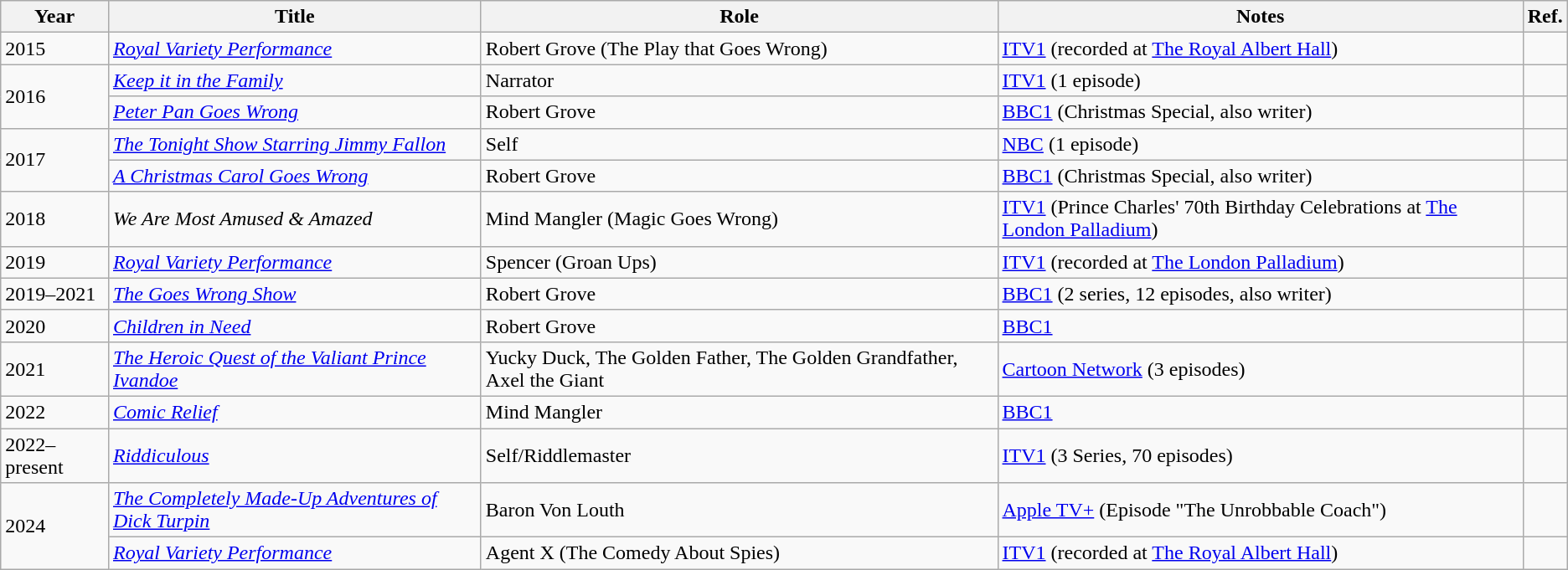<table class="wikitable">
<tr>
<th>Year</th>
<th>Title</th>
<th>Role</th>
<th>Notes</th>
<th>Ref.</th>
</tr>
<tr>
<td>2015</td>
<td><em><a href='#'>Royal Variety Performance</a></em></td>
<td>Robert Grove (The Play that Goes Wrong)</td>
<td><a href='#'>ITV1</a> (recorded at <a href='#'>The Royal Albert Hall</a>)</td>
<td></td>
</tr>
<tr>
<td rowspan="2">2016</td>
<td><em><a href='#'>Keep it in the Family</a></em></td>
<td>Narrator</td>
<td><a href='#'>ITV1</a> (1 episode)</td>
<td></td>
</tr>
<tr>
<td><em><a href='#'>Peter Pan Goes Wrong</a></em></td>
<td>Robert Grove</td>
<td><a href='#'>BBC1</a> (Christmas Special, also writer)</td>
<td></td>
</tr>
<tr>
<td rowspan="2">2017</td>
<td><em><a href='#'>The Tonight Show Starring Jimmy Fallon</a></em></td>
<td>Self</td>
<td><a href='#'>NBC</a> (1 episode)</td>
<td></td>
</tr>
<tr>
<td><em><a href='#'>A Christmas Carol Goes Wrong</a></em></td>
<td>Robert Grove</td>
<td><a href='#'>BBC1</a> (Christmas Special, also writer)</td>
<td></td>
</tr>
<tr>
<td>2018</td>
<td><em>We Are Most Amused & Amazed</em></td>
<td>Mind Mangler (Magic Goes Wrong)</td>
<td><a href='#'>ITV1</a> (Prince Charles' 70th Birthday Celebrations at <a href='#'>The London Palladium</a>)</td>
<td></td>
</tr>
<tr>
<td>2019</td>
<td><em><a href='#'>Royal Variety Performance</a></em></td>
<td>Spencer (Groan Ups)</td>
<td><a href='#'>ITV1</a> (recorded at <a href='#'>The London Palladium</a>)</td>
<td></td>
</tr>
<tr>
<td>2019–2021</td>
<td><em><a href='#'>The Goes Wrong Show</a></em></td>
<td>Robert Grove</td>
<td><a href='#'>BBC1</a> (2 series, 12 episodes, also writer)</td>
<td></td>
</tr>
<tr>
<td>2020</td>
<td><em><a href='#'>Children in Need</a></em></td>
<td>Robert Grove</td>
<td><a href='#'>BBC1</a></td>
<td></td>
</tr>
<tr>
<td>2021</td>
<td><em><a href='#'>The Heroic Quest of the Valiant Prince Ivandoe</a></em></td>
<td>Yucky Duck, The Golden Father, The Golden Grandfather, Axel the Giant</td>
<td><a href='#'>Cartoon Network</a> (3 episodes)</td>
<td></td>
</tr>
<tr>
<td>2022</td>
<td><em><a href='#'>Comic Relief</a></em></td>
<td>Mind Mangler</td>
<td><a href='#'>BBC1</a></td>
<td></td>
</tr>
<tr>
<td>2022–present</td>
<td><em><a href='#'>Riddiculous</a></em></td>
<td>Self/Riddlemaster</td>
<td><a href='#'>ITV1</a> (3 Series, 70 episodes)</td>
<td></td>
</tr>
<tr>
<td rowspan="2">2024</td>
<td><em><a href='#'>The Completely Made-Up Adventures of Dick Turpin</a></em></td>
<td>Baron Von Louth</td>
<td><a href='#'>Apple TV+</a> (Episode "The Unrobbable Coach")</td>
<td></td>
</tr>
<tr>
<td><em><a href='#'>Royal Variety Performance</a></em></td>
<td>Agent X (The Comedy About Spies)</td>
<td><a href='#'>ITV1</a> (recorded at <a href='#'>The Royal Albert Hall</a>)</td>
<td></td>
</tr>
</table>
